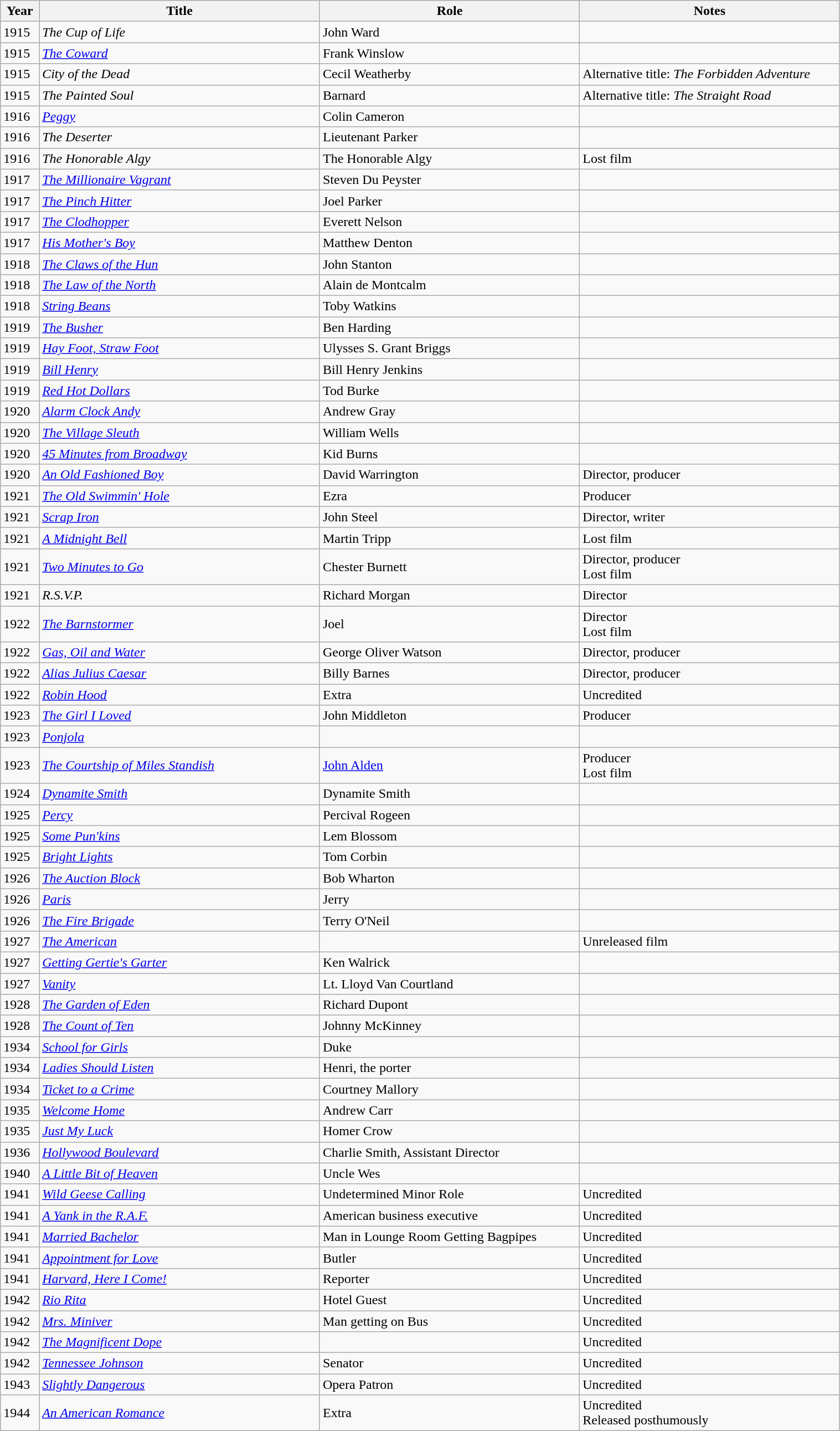<table class="wikitable sortable" width=80%>
<tr>
<th width=3%>Year</th>
<th width=27%>Title</th>
<th width=25%>Role</th>
<th width=25% class="unsortable">Notes</th>
</tr>
<tr>
<td>1915</td>
<td><em>The Cup of Life</em></td>
<td>John Ward</td>
<td></td>
</tr>
<tr>
<td>1915</td>
<td><em><a href='#'>The Coward</a></em></td>
<td>Frank Winslow</td>
<td></td>
</tr>
<tr>
<td>1915</td>
<td><em>City of the Dead</em></td>
<td>Cecil Weatherby</td>
<td>Alternative title: <em>The Forbidden Adventure</em></td>
</tr>
<tr>
<td>1915</td>
<td><em>The Painted Soul</em></td>
<td>Barnard</td>
<td>Alternative title: <em>The Straight Road</em></td>
</tr>
<tr>
<td>1916</td>
<td><em><a href='#'>Peggy</a></em></td>
<td>Colin Cameron</td>
<td></td>
</tr>
<tr>
<td>1916</td>
<td><em>The Deserter</em></td>
<td>Lieutenant Parker</td>
<td></td>
</tr>
<tr>
<td>1916</td>
<td><em>The Honorable Algy</em></td>
<td>The Honorable Algy</td>
<td>Lost film</td>
</tr>
<tr>
<td>1917</td>
<td><em><a href='#'>The Millionaire Vagrant</a></em></td>
<td>Steven Du Peyster</td>
<td></td>
</tr>
<tr>
<td>1917</td>
<td><em><a href='#'>The Pinch Hitter</a></em></td>
<td>Joel Parker</td>
<td></td>
</tr>
<tr>
<td>1917</td>
<td><em><a href='#'>The Clodhopper</a></em></td>
<td>Everett Nelson</td>
<td></td>
</tr>
<tr>
<td>1917</td>
<td><em><a href='#'>His Mother's Boy</a></em></td>
<td>Matthew Denton</td>
<td></td>
</tr>
<tr>
<td>1918</td>
<td><em><a href='#'>The Claws of the Hun</a></em></td>
<td>John Stanton</td>
<td></td>
</tr>
<tr>
<td>1918</td>
<td><em><a href='#'>The Law of the North</a></em></td>
<td>Alain de Montcalm</td>
<td></td>
</tr>
<tr>
<td>1918</td>
<td><em><a href='#'>String Beans</a></em></td>
<td>Toby Watkins</td>
<td></td>
</tr>
<tr>
<td>1919</td>
<td><em><a href='#'>The Busher</a></em></td>
<td>Ben Harding</td>
<td></td>
</tr>
<tr>
<td>1919</td>
<td><em><a href='#'>Hay Foot, Straw Foot</a></em></td>
<td>Ulysses S. Grant Briggs</td>
<td></td>
</tr>
<tr>
<td>1919</td>
<td><em><a href='#'>Bill Henry</a></em></td>
<td>Bill Henry Jenkins</td>
<td></td>
</tr>
<tr>
<td>1919</td>
<td><em><a href='#'>Red Hot Dollars</a></em></td>
<td>Tod Burke</td>
<td></td>
</tr>
<tr>
<td>1920</td>
<td><em><a href='#'>Alarm Clock Andy</a></em></td>
<td>Andrew Gray</td>
<td></td>
</tr>
<tr>
<td>1920</td>
<td><em><a href='#'>The Village Sleuth</a></em></td>
<td>William Wells</td>
<td></td>
</tr>
<tr>
<td>1920</td>
<td><em><a href='#'>45 Minutes from Broadway</a></em></td>
<td>Kid Burns</td>
</tr>
<tr>
<td>1920</td>
<td><em><a href='#'>An Old Fashioned Boy</a></em></td>
<td>David Warrington</td>
<td>Director, producer</td>
</tr>
<tr>
<td>1921</td>
<td><em><a href='#'>The Old Swimmin' Hole</a></em></td>
<td>Ezra</td>
<td>Producer</td>
</tr>
<tr>
<td>1921</td>
<td><em><a href='#'>Scrap Iron</a></em></td>
<td>John Steel</td>
<td>Director, writer</td>
</tr>
<tr>
<td>1921</td>
<td><em><a href='#'>A Midnight Bell</a></em></td>
<td>Martin Tripp</td>
<td>Lost film</td>
</tr>
<tr>
<td>1921</td>
<td><em><a href='#'>Two Minutes to Go</a></em></td>
<td>Chester Burnett</td>
<td>Director, producer<br>Lost film</td>
</tr>
<tr>
<td>1921</td>
<td><em>R.S.V.P.</em></td>
<td>Richard Morgan</td>
<td>Director</td>
</tr>
<tr>
<td>1922</td>
<td><em><a href='#'>The Barnstormer</a></em></td>
<td>Joel</td>
<td>Director<br>Lost film</td>
</tr>
<tr>
<td>1922</td>
<td><em><a href='#'>Gas, Oil and Water</a></em></td>
<td>George Oliver Watson</td>
<td>Director, producer</td>
</tr>
<tr>
<td>1922</td>
<td><em><a href='#'>Alias Julius Caesar</a></em></td>
<td>Billy Barnes</td>
<td>Director, producer</td>
</tr>
<tr>
<td>1922</td>
<td><em><a href='#'>Robin Hood</a></em></td>
<td>Extra</td>
<td>Uncredited</td>
</tr>
<tr>
<td>1923</td>
<td><em><a href='#'>The Girl I Loved</a></em></td>
<td>John Middleton</td>
<td>Producer</td>
</tr>
<tr>
<td>1923</td>
<td><em><a href='#'>Ponjola</a></em></td>
<td></td>
<td></td>
</tr>
<tr>
<td>1923</td>
<td><em><a href='#'>The Courtship of Miles Standish</a></em></td>
<td><a href='#'>John Alden</a></td>
<td>Producer<br>Lost film</td>
</tr>
<tr>
<td>1924</td>
<td><em><a href='#'>Dynamite Smith</a></em></td>
<td>Dynamite Smith</td>
<td></td>
</tr>
<tr>
<td>1925</td>
<td><em><a href='#'>Percy</a></em></td>
<td>Percival Rogeen</td>
<td></td>
</tr>
<tr>
<td>1925</td>
<td><em><a href='#'>Some Pun'kins</a></em></td>
<td>Lem Blossom</td>
<td></td>
</tr>
<tr>
<td>1925</td>
<td><em><a href='#'>Bright Lights</a></em></td>
<td>Tom Corbin</td>
<td></td>
</tr>
<tr>
<td>1926</td>
<td><em><a href='#'>The Auction Block</a></em></td>
<td>Bob Wharton</td>
<td></td>
</tr>
<tr>
<td>1926</td>
<td><em><a href='#'>Paris</a></em></td>
<td>Jerry</td>
<td></td>
</tr>
<tr>
<td>1926</td>
<td><em><a href='#'>The Fire Brigade</a></em></td>
<td>Terry O'Neil</td>
<td></td>
</tr>
<tr>
<td>1927</td>
<td><em><a href='#'>The American</a></em></td>
<td></td>
<td>Unreleased film</td>
</tr>
<tr>
<td>1927</td>
<td><em><a href='#'>Getting Gertie's Garter</a></em></td>
<td>Ken Walrick</td>
<td></td>
</tr>
<tr>
<td>1927</td>
<td><em><a href='#'>Vanity</a></em></td>
<td>Lt. Lloyd Van Courtland</td>
<td></td>
</tr>
<tr>
<td>1928</td>
<td><em><a href='#'>The Garden of Eden</a></em></td>
<td>Richard Dupont</td>
<td></td>
</tr>
<tr>
<td>1928</td>
<td><em><a href='#'>The Count of Ten</a></em></td>
<td>Johnny McKinney</td>
<td></td>
</tr>
<tr>
<td>1934</td>
<td><em><a href='#'>School for Girls</a></em></td>
<td>Duke</td>
<td></td>
</tr>
<tr>
<td>1934</td>
<td><em><a href='#'>Ladies Should Listen</a></em></td>
<td>Henri, the porter</td>
<td></td>
</tr>
<tr>
<td>1934</td>
<td><em><a href='#'>Ticket to a Crime</a></em></td>
<td>Courtney Mallory</td>
<td></td>
</tr>
<tr>
<td>1935</td>
<td><em><a href='#'>Welcome Home</a></em></td>
<td>Andrew Carr</td>
<td></td>
</tr>
<tr>
<td>1935</td>
<td><em><a href='#'>Just My Luck</a></em></td>
<td>Homer Crow</td>
<td></td>
</tr>
<tr>
<td>1936</td>
<td><em><a href='#'>Hollywood Boulevard</a></em></td>
<td>Charlie Smith, Assistant Director</td>
<td></td>
</tr>
<tr>
<td>1940</td>
<td><em><a href='#'>A Little Bit of Heaven</a></em></td>
<td>Uncle Wes</td>
<td></td>
</tr>
<tr>
<td>1941</td>
<td><em><a href='#'>Wild Geese Calling</a></em></td>
<td>Undetermined Minor Role</td>
<td>Uncredited</td>
</tr>
<tr>
<td>1941</td>
<td><em><a href='#'>A Yank in the R.A.F.</a></em></td>
<td>American business executive</td>
<td>Uncredited</td>
</tr>
<tr>
<td>1941</td>
<td><em><a href='#'>Married Bachelor</a></em></td>
<td>Man in Lounge Room Getting Bagpipes</td>
<td>Uncredited</td>
</tr>
<tr>
<td>1941</td>
<td><em><a href='#'>Appointment for Love</a></em></td>
<td>Butler</td>
<td>Uncredited</td>
</tr>
<tr>
<td>1941</td>
<td><em><a href='#'>Harvard, Here I Come!</a></em></td>
<td>Reporter</td>
<td>Uncredited</td>
</tr>
<tr>
<td>1942</td>
<td><em><a href='#'>Rio Rita</a></em></td>
<td>Hotel Guest</td>
<td>Uncredited</td>
</tr>
<tr>
<td>1942</td>
<td><em><a href='#'>Mrs. Miniver</a></em></td>
<td>Man getting on Bus</td>
<td>Uncredited</td>
</tr>
<tr>
<td>1942</td>
<td><em><a href='#'>The Magnificent Dope</a></em></td>
<td></td>
<td>Uncredited</td>
</tr>
<tr>
<td>1942</td>
<td><em><a href='#'>Tennessee Johnson</a></em></td>
<td>Senator</td>
<td>Uncredited</td>
</tr>
<tr>
<td>1943</td>
<td><em><a href='#'>Slightly Dangerous</a></em></td>
<td>Opera Patron</td>
<td>Uncredited</td>
</tr>
<tr>
<td>1944</td>
<td><em><a href='#'>An American Romance</a></em></td>
<td>Extra</td>
<td>Uncredited<br>Released posthumously</td>
</tr>
</table>
